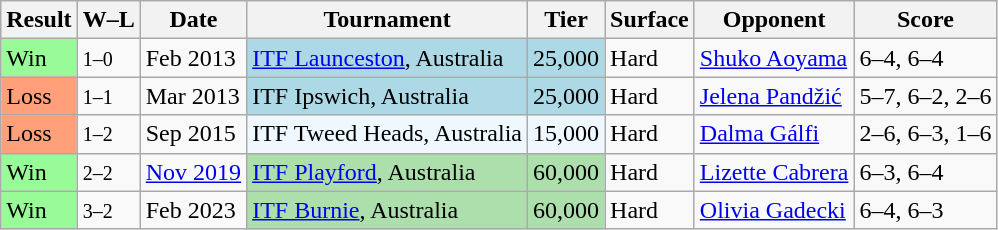<table class="sortable wikitable">
<tr>
<th>Result</th>
<th class="unsortable">W–L</th>
<th>Date</th>
<th>Tournament</th>
<th>Tier</th>
<th>Surface</th>
<th>Opponent</th>
<th class="unsortable">Score</th>
</tr>
<tr>
<td style="background:#98fb98;">Win</td>
<td><small>1–0</small></td>
<td>Feb 2013</td>
<td style="background:lightblue;"><a href='#'>ITF Launceston</a>, Australia</td>
<td style="background:lightblue;">25,000</td>
<td>Hard</td>
<td> <a href='#'>Shuko Aoyama</a></td>
<td>6–4, 6–4</td>
</tr>
<tr>
<td style="background:#ffa07a;">Loss</td>
<td><small>1–1</small></td>
<td>Mar 2013</td>
<td style="background:lightblue;">ITF Ipswich, Australia</td>
<td style="background:lightblue;">25,000</td>
<td>Hard</td>
<td> <a href='#'>Jelena Pandžić</a></td>
<td>5–7, 6–2, 2–6</td>
</tr>
<tr>
<td style="background:#ffa07a;">Loss</td>
<td><small>1–2</small></td>
<td>Sep 2015</td>
<td style="background:#f0f8ff;">ITF Tweed Heads, Australia</td>
<td style="background:#f0f8ff;">15,000</td>
<td>Hard</td>
<td> <a href='#'>Dalma Gálfi</a></td>
<td>2–6, 6–3, 1–6</td>
</tr>
<tr>
<td style="background:#98fb98;">Win</td>
<td><small>2–2</small></td>
<td><a href='#'>Nov 2019</a></td>
<td style="background:#addfad;"><a href='#'>ITF Playford</a>, Australia</td>
<td style="background:#addfad;">60,000</td>
<td>Hard</td>
<td> <a href='#'>Lizette Cabrera</a></td>
<td>6–3, 6–4</td>
</tr>
<tr>
<td style="background:#98fb98;">Win</td>
<td><small>3–2</small></td>
<td>Feb 2023</td>
<td style="background:#addfad;"><a href='#'>ITF Burnie</a>, Australia</td>
<td style="background:#addfad;">60,000</td>
<td>Hard</td>
<td> <a href='#'>Olivia Gadecki</a></td>
<td>6–4, 6–3</td>
</tr>
</table>
